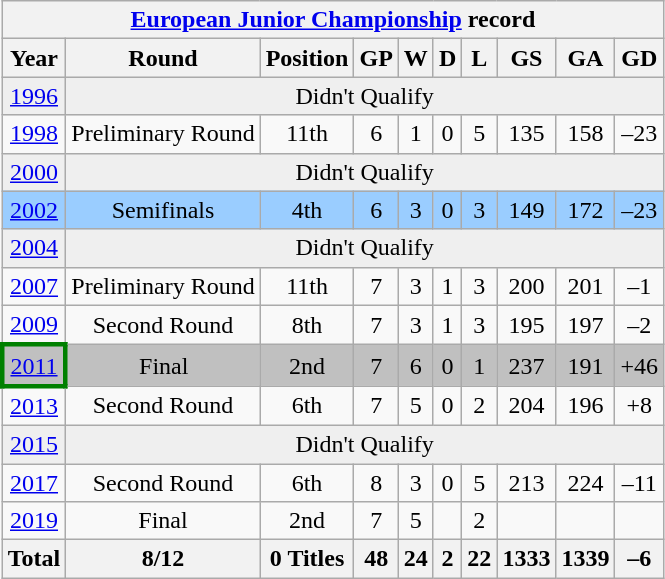<table class="wikitable" style="text-align: center;">
<tr>
<th colspan=10><a href='#'>European Junior Championship</a> record</th>
</tr>
<tr>
<th>Year</th>
<th>Round</th>
<th>Position</th>
<th>GP</th>
<th>W</th>
<th>D</th>
<th>L</th>
<th>GS</th>
<th>GA</th>
<th>GD</th>
</tr>
<tr bgcolor="efefef">
<td> <a href='#'>1996</a></td>
<td colspan=10>Didn't Qualify</td>
</tr>
<tr>
<td> <a href='#'>1998</a></td>
<td>Preliminary Round</td>
<td>11th</td>
<td>6</td>
<td>1</td>
<td>0</td>
<td>5</td>
<td>135</td>
<td>158</td>
<td>–23</td>
</tr>
<tr bgcolor="efefef">
<td> <a href='#'>2000</a></td>
<td colspan=10>Didn't Qualify</td>
</tr>
<tr bgcolor=9acdff>
<td> <a href='#'>2002</a></td>
<td>Semifinals</td>
<td>4th</td>
<td>6</td>
<td>3</td>
<td>0</td>
<td>3</td>
<td>149</td>
<td>172</td>
<td>–23</td>
</tr>
<tr bgcolor="efefef">
<td> <a href='#'>2004</a></td>
<td colspan=10>Didn't Qualify</td>
</tr>
<tr bgcolor=>
<td> <a href='#'>2007</a></td>
<td>Preliminary Round</td>
<td>11th</td>
<td>7</td>
<td>3</td>
<td>1</td>
<td>3</td>
<td>200</td>
<td>201</td>
<td>–1</td>
</tr>
<tr>
<td> <a href='#'>2009</a></td>
<td>Second Round</td>
<td>8th</td>
<td>7</td>
<td>3</td>
<td>1</td>
<td>3</td>
<td>195</td>
<td>197</td>
<td>–2</td>
</tr>
<tr bgcolor=silver>
<td style="border: 3px solid green"> <a href='#'>2011</a></td>
<td>Final</td>
<td>2nd</td>
<td>7</td>
<td>6</td>
<td>0</td>
<td>1</td>
<td>237</td>
<td>191</td>
<td>+46</td>
</tr>
<tr bgcolor=>
<td> <a href='#'>2013</a></td>
<td>Second Round</td>
<td>6th</td>
<td>7</td>
<td>5</td>
<td>0</td>
<td>2</td>
<td>204</td>
<td>196</td>
<td>+8</td>
</tr>
<tr bgcolor="efefef">
<td> <a href='#'>2015</a></td>
<td colspan=10>Didn't Qualify</td>
</tr>
<tr>
<td> <a href='#'>2017</a></td>
<td>Second Round</td>
<td>6th</td>
<td>8</td>
<td>3</td>
<td>0</td>
<td>5</td>
<td>213</td>
<td>224</td>
<td>–11</td>
</tr>
<tr>
<td> <a href='#'>2019</a></td>
<td>Final</td>
<td>2nd</td>
<td>7</td>
<td>5</td>
<td></td>
<td>2</td>
<td></td>
<td></td>
<td></td>
</tr>
<tr>
<th>Total</th>
<th>8/12</th>
<th>0 Titles</th>
<th>48</th>
<th>24</th>
<th>2</th>
<th>22</th>
<th>1333</th>
<th>1339</th>
<th>–6</th>
</tr>
</table>
